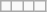<table class="wikitable">
<tr align="center">
<td></td>
<td></td>
<td></td>
<td></td>
</tr>
</table>
